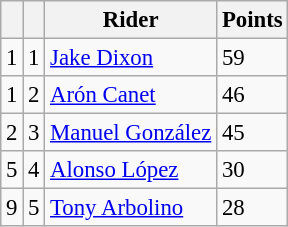<table class="wikitable" style="font-size: 95%;">
<tr>
<th></th>
<th></th>
<th>Rider</th>
<th>Points</th>
</tr>
<tr>
<td> 1</td>
<td align=center>1</td>
<td> <a href='#'>Jake Dixon</a></td>
<td align=left>59</td>
</tr>
<tr>
<td> 1</td>
<td align=center>2</td>
<td> <a href='#'>Arón Canet</a></td>
<td align=left>46</td>
</tr>
<tr>
<td> 2</td>
<td align=center>3</td>
<td> <a href='#'>Manuel González</a></td>
<td align=left>45</td>
</tr>
<tr>
<td> 5</td>
<td align=center>4</td>
<td> <a href='#'>Alonso López</a></td>
<td align=left>30</td>
</tr>
<tr>
<td> 9</td>
<td align=center>5</td>
<td> <a href='#'>Tony Arbolino</a></td>
<td align=left>28</td>
</tr>
</table>
